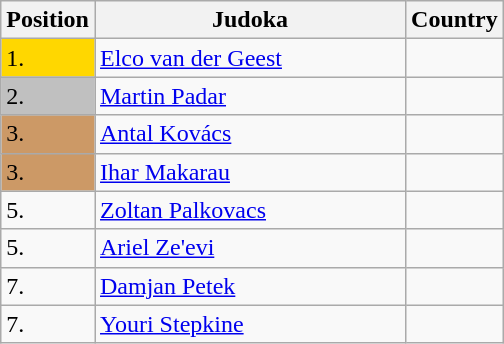<table class=wikitable>
<tr>
<th width=10>Position</th>
<th width=200>Judoka</th>
<th width=10>Country</th>
</tr>
<tr>
<td bgcolor=gold>1.</td>
<td><a href='#'>Elco van der Geest</a></td>
<td></td>
</tr>
<tr>
<td bgcolor="silver">2.</td>
<td><a href='#'>Martin Padar</a></td>
<td></td>
</tr>
<tr>
<td bgcolor="CC9966">3.</td>
<td><a href='#'>Antal Kovács</a></td>
<td></td>
</tr>
<tr>
<td bgcolor="CC9966">3.</td>
<td><a href='#'>Ihar Makarau</a></td>
<td></td>
</tr>
<tr>
<td>5.</td>
<td><a href='#'>Zoltan Palkovacs</a></td>
<td></td>
</tr>
<tr>
<td>5.</td>
<td><a href='#'>Ariel Ze'evi</a></td>
<td></td>
</tr>
<tr>
<td>7.</td>
<td><a href='#'>Damjan Petek</a></td>
<td></td>
</tr>
<tr>
<td>7.</td>
<td><a href='#'>Youri Stepkine</a></td>
<td></td>
</tr>
</table>
